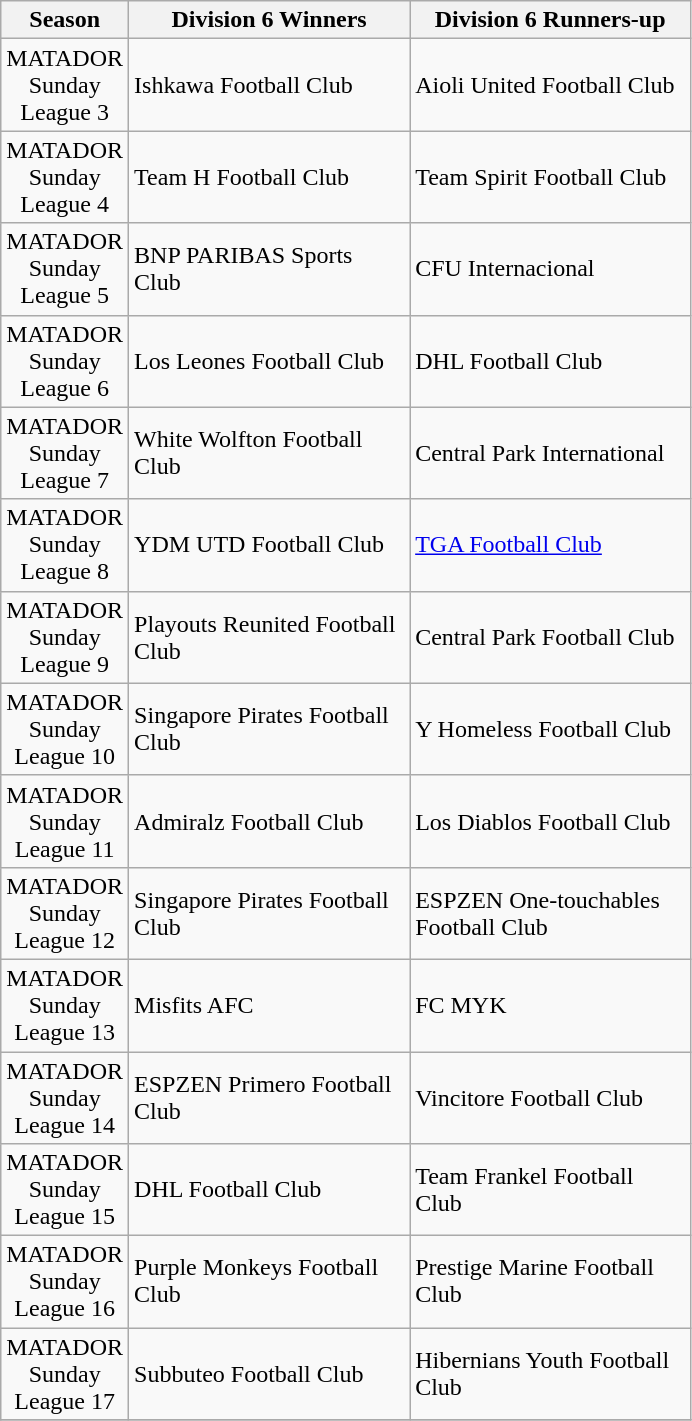<table class="wikitable" style="text-align:center">
<tr>
<th width='25'>Season</th>
<th width='180'>Division 6 Winners</th>
<th width='180'>Division 6 Runners-up</th>
</tr>
<tr>
<td>MATADOR Sunday League 3</td>
<td align='left'>Ishkawa Football Club</td>
<td align='left'>Aioli United Football Club</td>
</tr>
<tr>
<td>MATADOR Sunday League 4</td>
<td align='left'>Team H Football Club</td>
<td align='left'>Team Spirit Football Club</td>
</tr>
<tr>
<td>MATADOR Sunday League 5</td>
<td align='left'>BNP PARIBAS Sports Club</td>
<td align='left'>CFU Internacional</td>
</tr>
<tr>
<td>MATADOR Sunday League 6</td>
<td align='left'>Los Leones Football Club</td>
<td align='left'>DHL Football Club</td>
</tr>
<tr>
<td>MATADOR Sunday League 7</td>
<td align='left'>White Wolfton Football Club</td>
<td align='left'>Central Park International</td>
</tr>
<tr>
<td>MATADOR Sunday League 8</td>
<td align='left'>YDM UTD Football Club</td>
<td align='left'><a href='#'>TGA Football Club</a></td>
</tr>
<tr>
<td>MATADOR Sunday League 9</td>
<td align='left'>Playouts Reunited Football Club</td>
<td align='left'>Central Park Football Club</td>
</tr>
<tr>
<td>MATADOR Sunday League 10</td>
<td align='left'>Singapore Pirates Football Club</td>
<td align='left'>Y Homeless Football Club</td>
</tr>
<tr>
<td>MATADOR Sunday League 11</td>
<td align='left'>Admiralz Football Club</td>
<td align='left'>Los Diablos Football Club</td>
</tr>
<tr>
<td>MATADOR Sunday League 12</td>
<td align='left'>Singapore Pirates Football Club</td>
<td align='left'>ESPZEN One-touchables Football Club</td>
</tr>
<tr>
<td>MATADOR Sunday League 13</td>
<td align='left'>Misfits AFC</td>
<td align='left'>FC MYK</td>
</tr>
<tr>
<td>MATADOR Sunday League 14</td>
<td align='left'>ESPZEN Primero Football Club</td>
<td align='left'>Vincitore Football Club</td>
</tr>
<tr>
<td>MATADOR Sunday League 15</td>
<td align='left'>DHL Football Club</td>
<td align='left'>Team Frankel Football Club</td>
</tr>
<tr>
<td>MATADOR Sunday League 16</td>
<td align='left'>Purple Monkeys Football Club</td>
<td align='left'>Prestige Marine Football Club</td>
</tr>
<tr>
<td>MATADOR Sunday League 17</td>
<td align='left'>Subbuteo Football Club</td>
<td align='left'>Hibernians Youth Football Club</td>
</tr>
<tr>
</tr>
</table>
